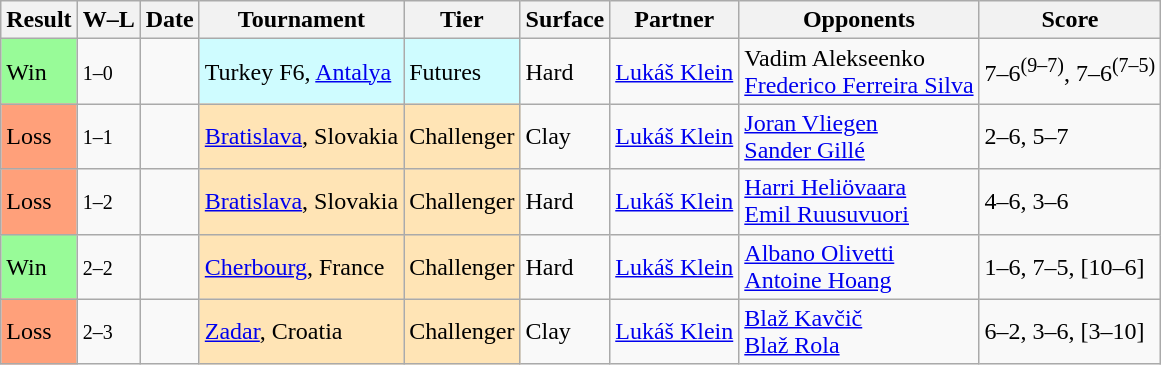<table class="sortable wikitable">
<tr>
<th>Result</th>
<th class="unsortable">W–L</th>
<th>Date</th>
<th>Tournament</th>
<th>Tier</th>
<th>Surface</th>
<th>Partner</th>
<th>Opponents</th>
<th class="unsortable">Score</th>
</tr>
<tr>
<td bgcolor=98FB98>Win</td>
<td><small>1–0</small></td>
<td></td>
<td style=background:#cffcff>Turkey F6, <a href='#'>Antalya</a></td>
<td style=background:#cffcff>Futures</td>
<td>Hard</td>
<td> <a href='#'>Lukáš Klein</a></td>
<td> Vadim Alekseenko <br> <a href='#'>Frederico Ferreira Silva</a></td>
<td>7–6<sup>(9–7)</sup>, 7–6<sup>(7–5)</sup></td>
</tr>
<tr>
<td bgcolor=FFA07A>Loss</td>
<td><small>1–1</small></td>
<td></td>
<td style=background:moccasin><a href='#'>Bratislava</a>, Slovakia</td>
<td style=background:moccasin>Challenger</td>
<td>Clay</td>
<td> <a href='#'>Lukáš Klein</a></td>
<td> <a href='#'>Joran Vliegen</a> <br> <a href='#'>Sander Gillé</a></td>
<td>2–6, 5–7</td>
</tr>
<tr>
<td bgcolor=FFA07A>Loss</td>
<td><small>1–2</small></td>
<td></td>
<td style=background:moccasin><a href='#'>Bratislava</a>, Slovakia</td>
<td style=background:moccasin>Challenger</td>
<td>Hard</td>
<td> <a href='#'>Lukáš Klein</a></td>
<td> <a href='#'>Harri Heliövaara</a> <br> <a href='#'>Emil Ruusuvuori</a></td>
<td>4–6, 3–6</td>
</tr>
<tr>
<td bgcolor=98FB98>Win</td>
<td><small>2–2</small></td>
<td></td>
<td style=background:moccasin><a href='#'>Cherbourg</a>, France</td>
<td style=background:moccasin>Challenger</td>
<td>Hard</td>
<td> <a href='#'>Lukáš Klein</a></td>
<td> <a href='#'>Albano Olivetti</a> <br> <a href='#'>Antoine Hoang</a></td>
<td>1–6, 7–5, [10–6]</td>
</tr>
<tr>
<td bgcolor=FFA07A>Loss</td>
<td><small>2–3</small></td>
<td></td>
<td style=background:moccasin><a href='#'>Zadar</a>, Croatia</td>
<td style=background:moccasin>Challenger</td>
<td>Clay</td>
<td> <a href='#'>Lukáš Klein</a></td>
<td> <a href='#'>Blaž Kavčič</a> <br> <a href='#'>Blaž Rola</a></td>
<td>6–2, 3–6, [3–10]</td>
</tr>
</table>
